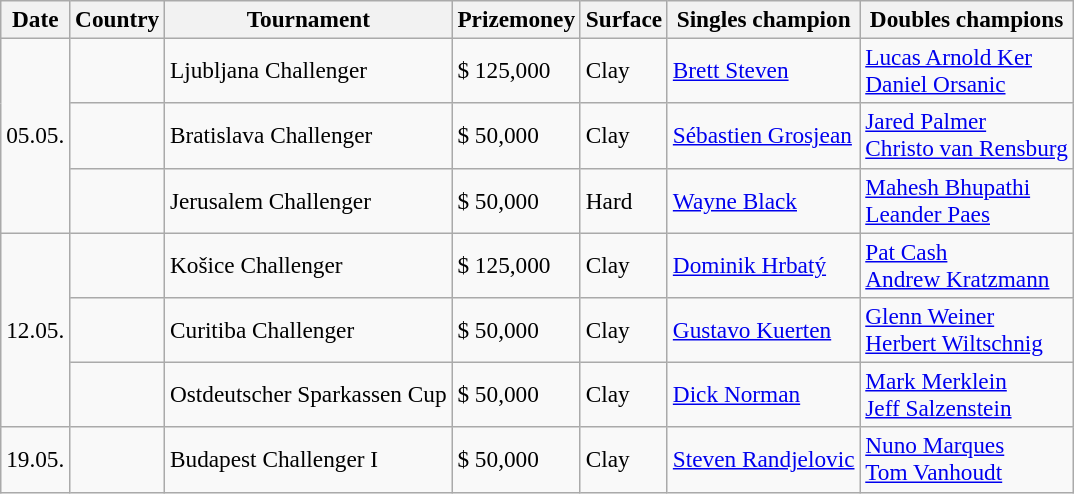<table class="sortable wikitable" style=font-size:97%>
<tr>
<th>Date</th>
<th>Country</th>
<th>Tournament</th>
<th>Prizemoney</th>
<th>Surface</th>
<th>Singles champion</th>
<th>Doubles champions</th>
</tr>
<tr>
<td rowspan="3">05.05.</td>
<td></td>
<td>Ljubljana Challenger</td>
<td>$ 125,000</td>
<td>Clay</td>
<td> <a href='#'>Brett Steven</a></td>
<td> <a href='#'>Lucas Arnold Ker</a><br> <a href='#'>Daniel Orsanic</a></td>
</tr>
<tr>
<td></td>
<td>Bratislava Challenger</td>
<td>$ 50,000</td>
<td>Clay</td>
<td> <a href='#'>Sébastien Grosjean</a></td>
<td> <a href='#'>Jared Palmer</a><br> <a href='#'>Christo van Rensburg</a></td>
</tr>
<tr>
<td></td>
<td>Jerusalem Challenger</td>
<td>$ 50,000</td>
<td>Hard</td>
<td> <a href='#'>Wayne Black</a></td>
<td> <a href='#'>Mahesh Bhupathi</a><br> <a href='#'>Leander Paes</a></td>
</tr>
<tr>
<td rowspan="3">12.05.</td>
<td></td>
<td>Košice Challenger</td>
<td>$ 125,000</td>
<td>Clay</td>
<td> <a href='#'>Dominik Hrbatý</a></td>
<td> <a href='#'>Pat Cash</a><br> <a href='#'>Andrew Kratzmann</a></td>
</tr>
<tr>
<td></td>
<td>Curitiba Challenger</td>
<td>$ 50,000</td>
<td>Clay</td>
<td> <a href='#'>Gustavo Kuerten</a></td>
<td> <a href='#'>Glenn Weiner</a><br> <a href='#'>Herbert Wiltschnig</a></td>
</tr>
<tr>
<td></td>
<td>Ostdeutscher Sparkassen Cup</td>
<td>$ 50,000</td>
<td>Clay</td>
<td> <a href='#'>Dick Norman</a></td>
<td> <a href='#'>Mark Merklein</a><br> <a href='#'>Jeff Salzenstein</a></td>
</tr>
<tr>
<td>19.05.</td>
<td></td>
<td>Budapest Challenger I</td>
<td>$ 50,000</td>
<td>Clay</td>
<td> <a href='#'>Steven Randjelovic</a></td>
<td> <a href='#'>Nuno Marques</a><br> <a href='#'>Tom Vanhoudt</a></td>
</tr>
</table>
